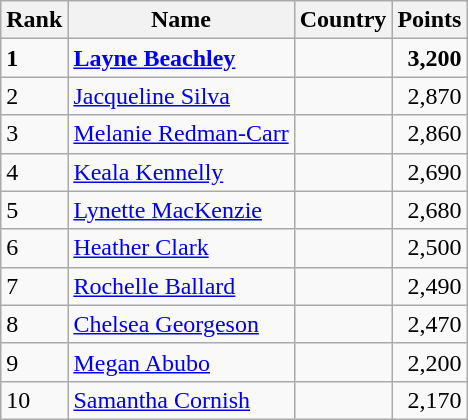<table class="wikitable">
<tr>
<th>Rank</th>
<th>Name</th>
<th>Country</th>
<th>Points</th>
</tr>
<tr>
<td><strong>1</strong></td>
<td><strong><a href='#'>Layne Beachley</a></strong></td>
<td><strong></strong></td>
<td align=right><strong>3,200</strong></td>
</tr>
<tr>
<td>2</td>
<td><a href='#'>Jacqueline Silva</a></td>
<td></td>
<td align=right>2,870</td>
</tr>
<tr>
<td>3</td>
<td><a href='#'>Melanie Redman-Carr</a></td>
<td></td>
<td align=right>2,860</td>
</tr>
<tr>
<td>4</td>
<td><a href='#'>Keala Kennelly</a></td>
<td></td>
<td align=right>2,690</td>
</tr>
<tr>
<td>5</td>
<td><a href='#'>Lynette MacKenzie</a></td>
<td></td>
<td align=right>2,680</td>
</tr>
<tr>
<td>6</td>
<td><a href='#'>Heather Clark</a></td>
<td></td>
<td align=right>2,500</td>
</tr>
<tr>
<td>7</td>
<td><a href='#'>Rochelle Ballard</a></td>
<td></td>
<td align=right>2,490</td>
</tr>
<tr>
<td>8</td>
<td><a href='#'>Chelsea Georgeson</a></td>
<td></td>
<td align=right>2,470</td>
</tr>
<tr>
<td>9</td>
<td><a href='#'>Megan Abubo</a></td>
<td></td>
<td align=right>2,200</td>
</tr>
<tr>
<td>10</td>
<td><a href='#'>Samantha Cornish</a></td>
<td></td>
<td align=right>2,170</td>
</tr>
</table>
